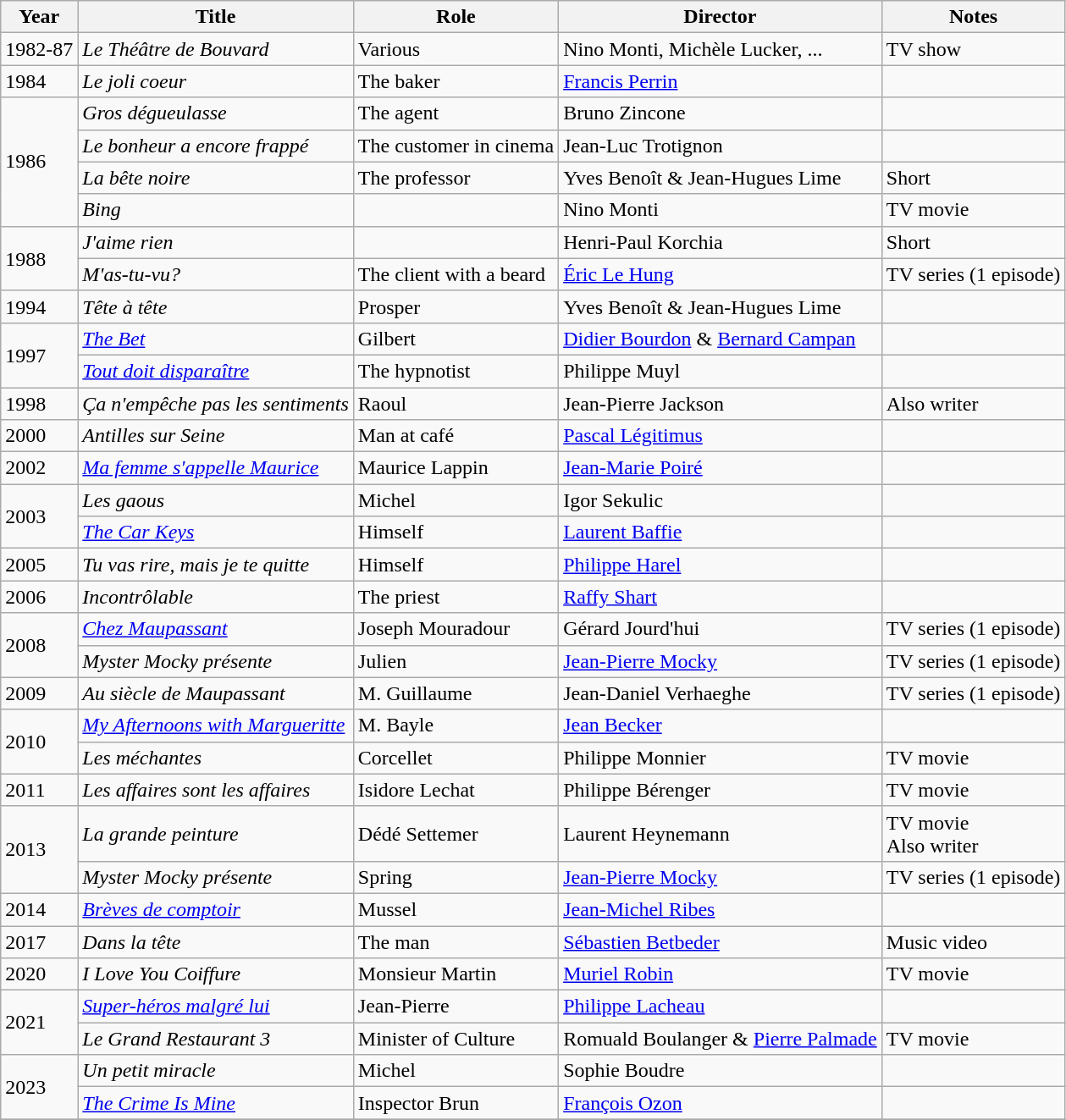<table class="wikitable sortable">
<tr>
<th>Year</th>
<th>Title</th>
<th>Role</th>
<th>Director</th>
<th>Notes</th>
</tr>
<tr>
<td>1982-87</td>
<td><em>Le Théâtre de Bouvard</em></td>
<td>Various</td>
<td>Nino Monti, Michèle Lucker, ...</td>
<td>TV show</td>
</tr>
<tr>
<td>1984</td>
<td><em>Le joli coeur</em></td>
<td>The baker</td>
<td><a href='#'>Francis Perrin</a></td>
<td></td>
</tr>
<tr>
<td rowspan=4>1986</td>
<td><em>Gros dégueulasse</em></td>
<td>The agent</td>
<td>Bruno Zincone</td>
<td></td>
</tr>
<tr>
<td><em>Le bonheur a encore frappé</em></td>
<td>The customer in cinema</td>
<td>Jean-Luc Trotignon</td>
<td></td>
</tr>
<tr>
<td><em>La bête noire</em></td>
<td>The professor</td>
<td>Yves Benoît & Jean-Hugues Lime</td>
<td>Short</td>
</tr>
<tr>
<td><em>Bing</em></td>
<td></td>
<td>Nino Monti</td>
<td>TV movie</td>
</tr>
<tr>
<td rowspan=2>1988</td>
<td><em>J'aime rien</em></td>
<td></td>
<td>Henri-Paul Korchia</td>
<td>Short</td>
</tr>
<tr>
<td><em>M'as-tu-vu?</em></td>
<td>The client with a beard</td>
<td><a href='#'>Éric Le Hung</a></td>
<td>TV series (1 episode)</td>
</tr>
<tr>
<td>1994</td>
<td><em>Tête à tête</em></td>
<td>Prosper</td>
<td>Yves Benoît & Jean-Hugues Lime</td>
<td></td>
</tr>
<tr>
<td rowspan=2>1997</td>
<td><em><a href='#'>The Bet</a></em></td>
<td>Gilbert</td>
<td><a href='#'>Didier Bourdon</a> & <a href='#'>Bernard Campan</a></td>
<td></td>
</tr>
<tr>
<td><em><a href='#'>Tout doit disparaître</a></em></td>
<td>The hypnotist</td>
<td>Philippe Muyl</td>
<td></td>
</tr>
<tr>
<td>1998</td>
<td><em>Ça n'empêche pas les sentiments</em></td>
<td>Raoul</td>
<td>Jean-Pierre Jackson</td>
<td>Also writer</td>
</tr>
<tr>
<td>2000</td>
<td><em>Antilles sur Seine</em></td>
<td>Man at café</td>
<td><a href='#'>Pascal Légitimus</a></td>
<td></td>
</tr>
<tr>
<td>2002</td>
<td><em><a href='#'>Ma femme s'appelle Maurice</a></em></td>
<td>Maurice Lappin</td>
<td><a href='#'>Jean-Marie Poiré</a></td>
<td></td>
</tr>
<tr>
<td rowspan=2>2003</td>
<td><em>Les gaous</em></td>
<td>Michel</td>
<td>Igor Sekulic</td>
<td></td>
</tr>
<tr>
<td><em><a href='#'>The Car Keys</a></em></td>
<td>Himself</td>
<td><a href='#'>Laurent Baffie</a></td>
<td></td>
</tr>
<tr>
<td>2005</td>
<td><em>Tu vas rire, mais je te quitte</em></td>
<td>Himself</td>
<td><a href='#'>Philippe Harel</a></td>
<td></td>
</tr>
<tr>
<td>2006</td>
<td><em>Incontrôlable</em></td>
<td>The priest</td>
<td><a href='#'>Raffy Shart</a></td>
<td></td>
</tr>
<tr>
<td rowspan=2>2008</td>
<td><em><a href='#'>Chez Maupassant</a></em></td>
<td>Joseph Mouradour</td>
<td>Gérard Jourd'hui</td>
<td>TV series (1 episode)</td>
</tr>
<tr>
<td><em>Myster Mocky présente</em></td>
<td>Julien</td>
<td><a href='#'>Jean-Pierre Mocky</a></td>
<td>TV series (1 episode)</td>
</tr>
<tr>
<td>2009</td>
<td><em>Au siècle de Maupassant</em></td>
<td>M. Guillaume</td>
<td>Jean-Daniel Verhaeghe</td>
<td>TV series (1 episode)</td>
</tr>
<tr>
<td rowspan=2>2010</td>
<td><em><a href='#'>My Afternoons with Margueritte</a></em></td>
<td>M. Bayle</td>
<td><a href='#'>Jean Becker</a></td>
<td></td>
</tr>
<tr>
<td><em>Les méchantes</em></td>
<td>Corcellet</td>
<td>Philippe Monnier</td>
<td>TV movie</td>
</tr>
<tr>
<td>2011</td>
<td><em>Les affaires sont les affaires</em></td>
<td>Isidore Lechat</td>
<td>Philippe Bérenger</td>
<td>TV movie</td>
</tr>
<tr>
<td rowspan=2>2013</td>
<td><em>La grande peinture</em></td>
<td>Dédé Settemer</td>
<td>Laurent Heynemann</td>
<td>TV movie<br>Also writer</td>
</tr>
<tr>
<td><em>Myster Mocky présente</em></td>
<td>Spring</td>
<td><a href='#'>Jean-Pierre Mocky</a></td>
<td>TV series (1 episode)</td>
</tr>
<tr>
<td>2014</td>
<td><em><a href='#'>Brèves de comptoir</a></em></td>
<td>Mussel</td>
<td><a href='#'>Jean-Michel Ribes</a></td>
<td></td>
</tr>
<tr>
<td>2017</td>
<td><em>Dans la tête</em></td>
<td>The man</td>
<td><a href='#'>Sébastien Betbeder</a></td>
<td>Music video</td>
</tr>
<tr>
<td>2020</td>
<td><em>I Love You Coiffure</em></td>
<td>Monsieur Martin</td>
<td><a href='#'>Muriel Robin</a></td>
<td>TV movie</td>
</tr>
<tr>
<td rowspan=2>2021</td>
<td><em><a href='#'>Super-héros malgré lui</a></em></td>
<td>Jean-Pierre</td>
<td><a href='#'>Philippe Lacheau</a></td>
<td></td>
</tr>
<tr>
<td><em>Le Grand Restaurant 3</em></td>
<td>Minister of Culture</td>
<td>Romuald Boulanger & <a href='#'>Pierre Palmade</a></td>
<td>TV movie</td>
</tr>
<tr>
<td rowspan=2>2023</td>
<td><em>Un petit miracle</em></td>
<td>Michel</td>
<td>Sophie Boudre</td>
<td></td>
</tr>
<tr>
<td><em><a href='#'>The Crime Is Mine</a></em></td>
<td>Inspector Brun</td>
<td><a href='#'>François Ozon</a></td>
<td></td>
</tr>
<tr>
</tr>
</table>
